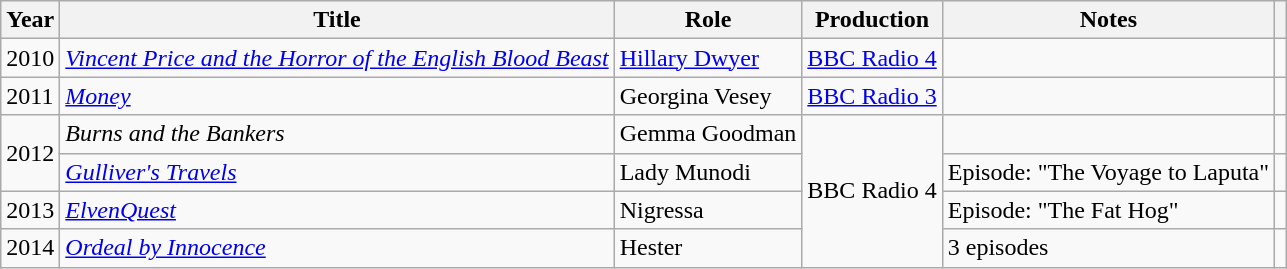<table class="wikitable sortable">
<tr>
<th scope="col">Year</th>
<th scope="col">Title</th>
<th scope="col">Role</th>
<th>Production</th>
<th scope="col" class="unsortable">Notes</th>
<th scope="col" class="unsortable"></th>
</tr>
<tr>
<td>2010</td>
<td><em><a href='#'>Vincent Price and the Horror of the English Blood Beast</a></em></td>
<td><a href='#'>Hillary Dwyer</a></td>
<td><a href='#'>BBC Radio 4</a></td>
<td></td>
<td></td>
</tr>
<tr>
<td>2011</td>
<td><em><a href='#'>Money</a></em></td>
<td>Georgina Vesey</td>
<td><a href='#'>BBC Radio 3</a></td>
<td></td>
<td></td>
</tr>
<tr>
<td rowspan="2">2012</td>
<td><em>Burns and the Bankers</em></td>
<td>Gemma Goodman</td>
<td rowspan="4">BBC Radio 4</td>
<td></td>
<td></td>
</tr>
<tr>
<td><em><a href='#'>Gulliver's Travels</a></em></td>
<td>Lady Munodi</td>
<td>Episode: "The Voyage to Laputa"</td>
<td></td>
</tr>
<tr>
<td>2013</td>
<td><em><a href='#'>ElvenQuest</a></em></td>
<td>Nigressa</td>
<td>Episode: "The Fat Hog"</td>
<td></td>
</tr>
<tr>
<td>2014</td>
<td><em><a href='#'>Ordeal by Innocence</a></em></td>
<td>Hester</td>
<td>3 episodes</td>
<td></td>
</tr>
</table>
